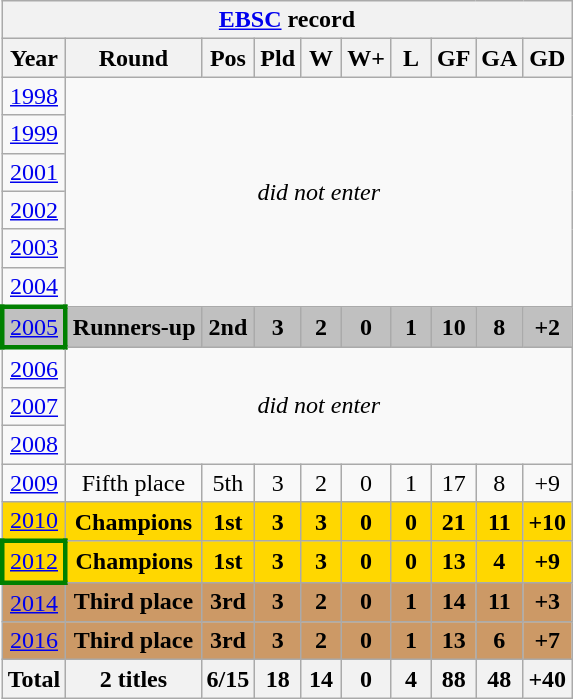<table class="wikitable" style="text-align: center;">
<tr>
<th colspan=10><a href='#'>EBSC</a> record</th>
</tr>
<tr>
<th>Year</th>
<th>Round</th>
<th width=20>Pos</th>
<th width=20>Pld</th>
<th width=20>W</th>
<th width=20>W+</th>
<th width=20>L</th>
<th width=20>GF</th>
<th width=20>GA</th>
<th width=20>GD</th>
</tr>
<tr>
<td> <a href='#'>1998</a></td>
<td rowspan=6 colspan=9><em>did not enter</em></td>
</tr>
<tr>
<td> <a href='#'>1999</a></td>
</tr>
<tr>
<td> <a href='#'>2001</a></td>
</tr>
<tr>
<td> <a href='#'>2002</a></td>
</tr>
<tr>
<td> <a href='#'>2003</a></td>
</tr>
<tr>
<td> <a href='#'>2004</a></td>
</tr>
<tr style="background:Silver;">
<td style="border: 3px solid green"> <a href='#'>2005</a></td>
<td><strong>Runners-up</strong></td>
<td><strong>2nd</strong></td>
<td><strong>3</strong></td>
<td><strong>2</strong></td>
<td><strong>0</strong></td>
<td><strong>1</strong></td>
<td><strong>10</strong></td>
<td><strong>8</strong></td>
<td><strong>+2</strong></td>
</tr>
<tr>
<td> <a href='#'>2006</a></td>
<td rowspan=3 colspan=9><em>did not enter</em></td>
</tr>
<tr>
<td> <a href='#'>2007</a></td>
</tr>
<tr>
<td> <a href='#'>2008</a></td>
</tr>
<tr>
<td> <a href='#'>2009</a></td>
<td>Fifth place</td>
<td>5th</td>
<td>3</td>
<td>2</td>
<td>0</td>
<td>1</td>
<td>17</td>
<td>8</td>
<td>+9</td>
</tr>
<tr style="background:Gold;">
<td> <a href='#'>2010</a></td>
<td><strong>Champions</strong></td>
<td><strong>1st</strong></td>
<td><strong>3</strong></td>
<td><strong>3</strong></td>
<td><strong>0</strong></td>
<td><strong>0</strong></td>
<td><strong>21</strong></td>
<td><strong>11</strong></td>
<td><strong>+10</strong></td>
</tr>
<tr style="background:Gold;">
<td style="border: 3px solid green"> <a href='#'>2012</a></td>
<td><strong>Champions</strong></td>
<td><strong>1st</strong></td>
<td><strong>3</strong></td>
<td><strong>3</strong></td>
<td><strong>0</strong></td>
<td><strong>0</strong></td>
<td><strong>13</strong></td>
<td><strong>4</strong></td>
<td><strong>+9</strong></td>
</tr>
<tr style="background:#c96;">
<td> <a href='#'>2014</a></td>
<td><strong>Third place</strong></td>
<td><strong>3rd</strong></td>
<td><strong>3</strong></td>
<td><strong>2</strong></td>
<td><strong>0</strong></td>
<td><strong>1</strong></td>
<td><strong>14</strong></td>
<td><strong>11</strong></td>
<td><strong>+3</strong></td>
</tr>
<tr style="background:#c96;">
<td> <a href='#'>2016</a></td>
<td><strong>Third place</strong></td>
<td><strong>3rd</strong></td>
<td><strong>3</strong></td>
<td><strong>2</strong></td>
<td><strong>0</strong></td>
<td><strong>1</strong></td>
<td><strong>13</strong></td>
<td><strong>6</strong></td>
<td><strong>+7</strong></td>
</tr>
<tr>
<th>Total</th>
<th>2 titles</th>
<th>6/15</th>
<th>18</th>
<th>14</th>
<th>0</th>
<th>4</th>
<th>88</th>
<th>48</th>
<th>+40</th>
</tr>
</table>
